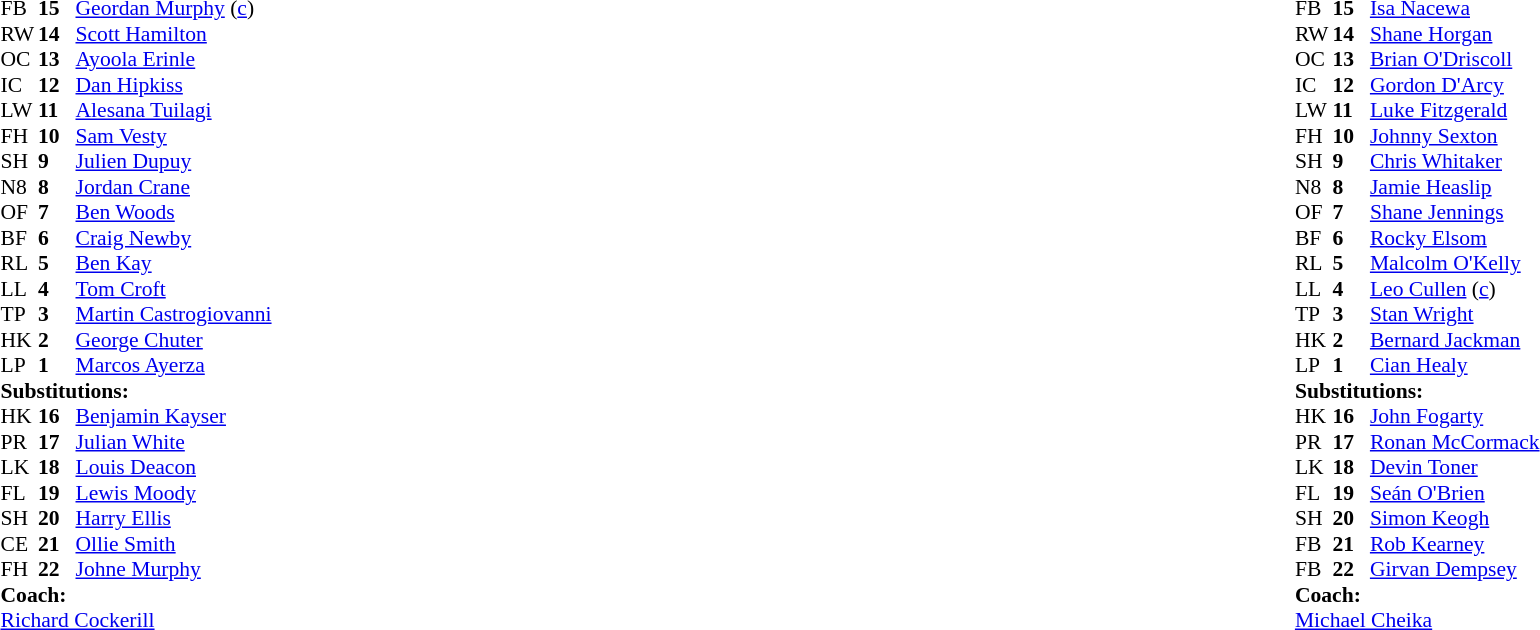<table width="100%">
<tr>
<td valign="top" width="50%"><br><table style="font-size: 90%" cellspacing="0" cellpadding="0">
<tr>
<th width="25"></th>
<th width="25"></th>
</tr>
<tr>
<td>FB</td>
<td><strong>15</strong></td>
<td> <a href='#'>Geordan Murphy</a> (<a href='#'>c</a>)</td>
</tr>
<tr>
<td>RW</td>
<td><strong>14</strong></td>
<td> <a href='#'>Scott Hamilton</a></td>
</tr>
<tr>
<td>OC</td>
<td><strong>13</strong></td>
<td> <a href='#'>Ayoola Erinle</a></td>
</tr>
<tr>
<td>IC</td>
<td><strong>12</strong></td>
<td> <a href='#'>Dan Hipkiss</a></td>
</tr>
<tr>
<td>LW</td>
<td><strong>11</strong></td>
<td> <a href='#'>Alesana Tuilagi</a></td>
</tr>
<tr>
<td>FH</td>
<td><strong>10</strong></td>
<td> <a href='#'>Sam Vesty</a></td>
</tr>
<tr>
<td>SH</td>
<td><strong>9</strong></td>
<td> <a href='#'>Julien Dupuy</a></td>
</tr>
<tr>
<td>N8</td>
<td><strong>8</strong></td>
<td> <a href='#'>Jordan Crane</a></td>
</tr>
<tr>
<td>OF</td>
<td><strong>7</strong></td>
<td> <a href='#'>Ben Woods</a></td>
</tr>
<tr>
<td>BF</td>
<td><strong>6</strong></td>
<td> <a href='#'>Craig Newby</a></td>
</tr>
<tr>
<td>RL</td>
<td><strong>5</strong></td>
<td> <a href='#'>Ben Kay</a></td>
</tr>
<tr>
<td>LL</td>
<td><strong>4</strong></td>
<td> <a href='#'>Tom Croft</a></td>
</tr>
<tr>
<td>TP</td>
<td><strong>3</strong></td>
<td> <a href='#'>Martin Castrogiovanni</a></td>
</tr>
<tr>
<td>HK</td>
<td><strong>2</strong></td>
<td> <a href='#'>George Chuter</a></td>
</tr>
<tr>
<td>LP</td>
<td><strong>1</strong></td>
<td> <a href='#'>Marcos Ayerza</a></td>
</tr>
<tr>
<td colspan=3><strong>Substitutions:</strong></td>
</tr>
<tr>
<td>HK</td>
<td><strong>16</strong></td>
<td> <a href='#'>Benjamin Kayser</a></td>
</tr>
<tr>
<td>PR</td>
<td><strong>17</strong></td>
<td> <a href='#'>Julian White</a></td>
</tr>
<tr>
<td>LK</td>
<td><strong>18</strong></td>
<td> <a href='#'>Louis Deacon</a></td>
</tr>
<tr>
<td>FL</td>
<td><strong>19</strong></td>
<td> <a href='#'>Lewis Moody</a></td>
</tr>
<tr>
<td>SH</td>
<td><strong>20</strong></td>
<td> <a href='#'>Harry Ellis</a></td>
</tr>
<tr>
<td>CE</td>
<td><strong>21</strong></td>
<td> <a href='#'>Ollie Smith</a></td>
</tr>
<tr>
<td>FH</td>
<td><strong>22</strong></td>
<td> <a href='#'>Johne Murphy</a></td>
</tr>
<tr>
</tr>
<tr>
<td colspan="3"><strong>Coach:</strong></td>
</tr>
<tr>
<td colspan="4"> <a href='#'>Richard Cockerill</a></td>
</tr>
</table>
</td>
<td valign="top" width="50%"><br><table style="font-size: 90%" cellspacing="0" cellpadding="0" align="center">
<tr>
<th width="25"></th>
<th width="25"></th>
</tr>
<tr>
<td>FB</td>
<td><strong>15</strong></td>
<td> <a href='#'>Isa Nacewa</a></td>
</tr>
<tr>
<td>RW</td>
<td><strong>14</strong></td>
<td> <a href='#'>Shane Horgan</a></td>
</tr>
<tr>
<td>OC</td>
<td><strong>13</strong></td>
<td> <a href='#'>Brian O'Driscoll</a></td>
</tr>
<tr>
<td>IC</td>
<td><strong>12</strong></td>
<td> <a href='#'>Gordon D'Arcy</a></td>
</tr>
<tr>
<td>LW</td>
<td><strong>11</strong></td>
<td> <a href='#'>Luke Fitzgerald</a></td>
</tr>
<tr>
<td>FH</td>
<td><strong>10</strong></td>
<td> <a href='#'>Johnny Sexton</a></td>
</tr>
<tr>
<td>SH</td>
<td><strong>9</strong></td>
<td> <a href='#'>Chris Whitaker</a></td>
</tr>
<tr>
<td>N8</td>
<td><strong>8</strong></td>
<td> <a href='#'>Jamie Heaslip</a></td>
</tr>
<tr>
<td>OF</td>
<td><strong>7</strong></td>
<td> <a href='#'>Shane Jennings</a></td>
</tr>
<tr>
<td>BF</td>
<td><strong>6</strong></td>
<td> <a href='#'>Rocky Elsom</a></td>
</tr>
<tr>
<td>RL</td>
<td><strong>5</strong></td>
<td> <a href='#'>Malcolm O'Kelly</a></td>
</tr>
<tr>
<td>LL</td>
<td><strong>4</strong></td>
<td> <a href='#'>Leo Cullen</a> (<a href='#'>c</a>)</td>
</tr>
<tr>
<td>TP</td>
<td><strong>3</strong></td>
<td> <a href='#'>Stan Wright</a></td>
</tr>
<tr>
<td>HK</td>
<td><strong>2</strong></td>
<td> <a href='#'>Bernard Jackman</a></td>
</tr>
<tr>
<td>LP</td>
<td><strong>1</strong></td>
<td> <a href='#'>Cian Healy</a></td>
</tr>
<tr>
<td colspan=3><strong>Substitutions:</strong></td>
</tr>
<tr>
<td>HK</td>
<td><strong>16</strong></td>
<td> <a href='#'>John Fogarty</a></td>
</tr>
<tr>
<td>PR</td>
<td><strong>17</strong></td>
<td> <a href='#'>Ronan McCormack</a></td>
</tr>
<tr>
<td>LK</td>
<td><strong>18</strong></td>
<td> <a href='#'>Devin Toner</a></td>
</tr>
<tr>
<td>FL</td>
<td><strong>19</strong></td>
<td> <a href='#'>Seán O'Brien</a></td>
</tr>
<tr>
<td>SH</td>
<td><strong>20</strong></td>
<td> <a href='#'>Simon Keogh</a></td>
</tr>
<tr>
<td>FB</td>
<td><strong>21</strong></td>
<td> <a href='#'>Rob Kearney</a></td>
</tr>
<tr>
<td>FB</td>
<td><strong>22</strong></td>
<td> <a href='#'>Girvan Dempsey</a></td>
</tr>
<tr>
<td colspan="3"><strong>Coach:</strong></td>
</tr>
<tr>
<td colspan="4"> <a href='#'>Michael Cheika</a></td>
</tr>
<tr>
</tr>
</table>
</td>
</tr>
</table>
